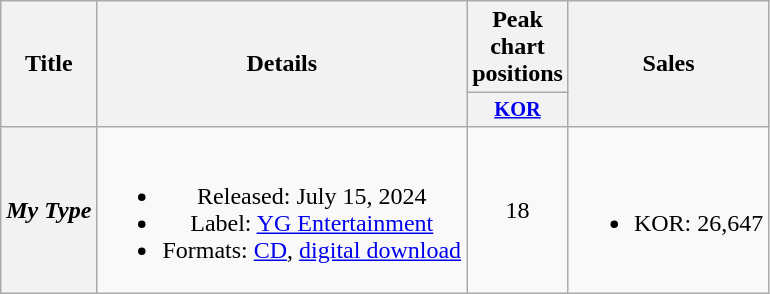<table class="wikitable plainrowheaders" style="text-align:center">
<tr>
<th scope="col" rowspan="2">Title</th>
<th scope="col" rowspan="2">Details</th>
<th scope="col" colspan="1">Peak chart positions</th>
<th scope="col" rowspan="2">Sales</th>
</tr>
<tr>
<th scope="col" style="font-size:85%; width:3em"><a href='#'>KOR</a><br></th>
</tr>
<tr>
<th scope="row"><em>My Type</em></th>
<td><br><ul><li>Released: July 15, 2024</li><li>Label: <a href='#'>YG Entertainment</a></li><li>Formats: <a href='#'>CD</a>, <a href='#'>digital download</a></li></ul></td>
<td>18</td>
<td><br><ul><li>KOR: 26,647</li></ul></td>
</tr>
</table>
